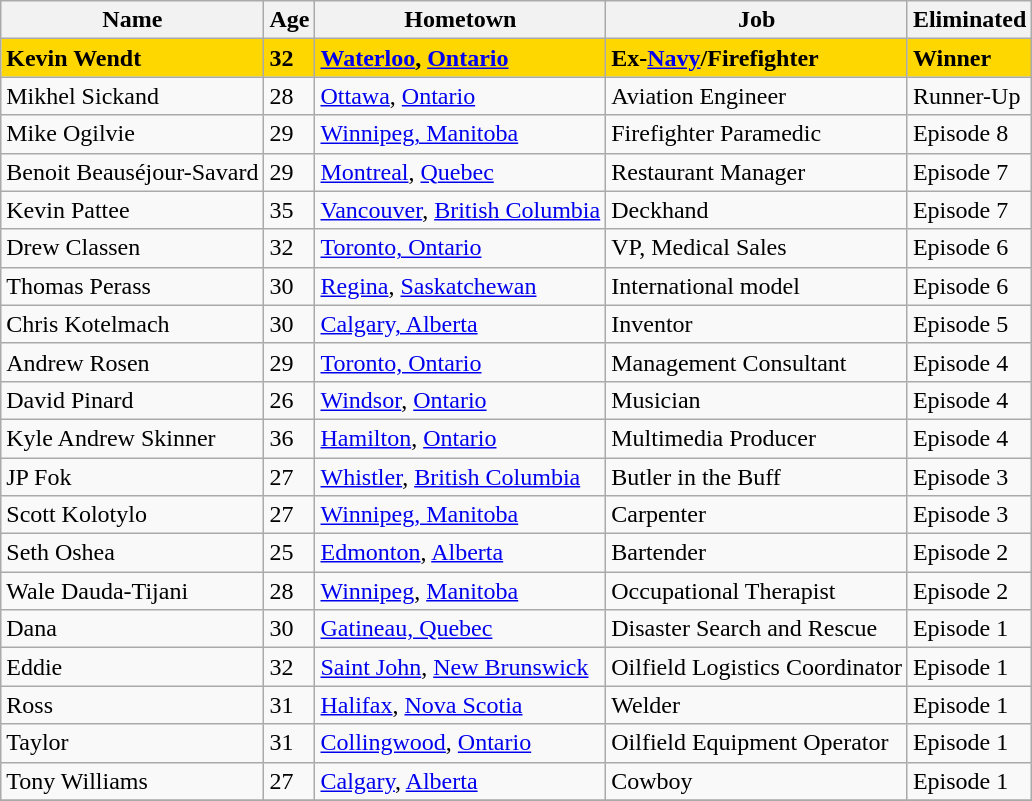<table class="wikitable sortable">
<tr>
<th>Name</th>
<th>Age</th>
<th>Hometown</th>
<th>Job</th>
<th>Eliminated</th>
</tr>
<tr>
<td bgcolor="gold"><strong>Kevin Wendt</strong></td>
<td bgcolor="gold"><strong>32</strong></td>
<td bgcolor="gold"><strong><a href='#'>Waterloo</a>, <a href='#'>Ontario</a></strong></td>
<td bgcolor="gold"><strong>Ex-<a href='#'>Navy</a>/Firefighter</strong></td>
<td bgcolor="gold"><strong>Winner</strong></td>
</tr>
<tr>
<td>Mikhel Sickand</td>
<td>28</td>
<td><a href='#'>Ottawa</a>, <a href='#'>Ontario</a></td>
<td>Aviation Engineer</td>
<td>Runner-Up</td>
</tr>
<tr>
<td>Mike Ogilvie</td>
<td>29</td>
<td><a href='#'>Winnipeg, Manitoba</a></td>
<td>Firefighter Paramedic</td>
<td>Episode 8</td>
</tr>
<tr>
<td>Benoit Beauséjour-Savard</td>
<td>29</td>
<td><a href='#'>Montreal</a>, <a href='#'>Quebec</a></td>
<td>Restaurant Manager</td>
<td>Episode 7</td>
</tr>
<tr>
<td>Kevin Pattee</td>
<td>35</td>
<td><a href='#'>Vancouver</a>, <a href='#'>British Columbia</a></td>
<td>Deckhand</td>
<td>Episode 7</td>
</tr>
<tr>
<td>Drew Classen</td>
<td>32</td>
<td><a href='#'>Toronto, Ontario</a></td>
<td>VP, Medical Sales</td>
<td>Episode 6</td>
</tr>
<tr>
<td>Thomas Perass</td>
<td>30</td>
<td><a href='#'>Regina</a>, <a href='#'>Saskatchewan</a></td>
<td>International model</td>
<td>Episode 6</td>
</tr>
<tr>
<td>Chris Kotelmach</td>
<td>30</td>
<td><a href='#'>Calgary, Alberta</a></td>
<td>Inventor</td>
<td>Episode 5</td>
</tr>
<tr>
<td>Andrew Rosen</td>
<td>29</td>
<td><a href='#'>Toronto, Ontario</a></td>
<td>Management Consultant</td>
<td>Episode 4</td>
</tr>
<tr>
<td>David Pinard</td>
<td>26</td>
<td><a href='#'>Windsor</a>, <a href='#'>Ontario</a></td>
<td>Musician</td>
<td>Episode 4</td>
</tr>
<tr>
<td>Kyle Andrew Skinner</td>
<td>36</td>
<td><a href='#'>Hamilton</a>, <a href='#'>Ontario</a></td>
<td>Multimedia Producer</td>
<td>Episode 4</td>
</tr>
<tr>
<td>JP Fok</td>
<td>27</td>
<td><a href='#'>Whistler</a>, <a href='#'>British Columbia</a></td>
<td>Butler in the Buff</td>
<td>Episode 3</td>
</tr>
<tr>
<td>Scott Kolotylo</td>
<td>27</td>
<td><a href='#'>Winnipeg, Manitoba</a></td>
<td>Carpenter</td>
<td>Episode 3</td>
</tr>
<tr>
<td>Seth Oshea</td>
<td>25</td>
<td><a href='#'>Edmonton</a>, <a href='#'>Alberta</a></td>
<td>Bartender</td>
<td>Episode 2</td>
</tr>
<tr>
<td>Wale Dauda-Tijani</td>
<td>28</td>
<td><a href='#'>Winnipeg</a>, <a href='#'>Manitoba</a></td>
<td>Occupational Therapist</td>
<td>Episode 2</td>
</tr>
<tr>
<td>Dana</td>
<td>30</td>
<td><a href='#'>Gatineau, Quebec</a></td>
<td>Disaster Search and Rescue</td>
<td>Episode 1</td>
</tr>
<tr>
<td>Eddie</td>
<td>32</td>
<td><a href='#'>Saint John</a>, <a href='#'>New Brunswick</a></td>
<td>Oilfield Logistics Coordinator</td>
<td>Episode 1</td>
</tr>
<tr>
<td>Ross</td>
<td>31</td>
<td><a href='#'>Halifax</a>, <a href='#'>Nova Scotia</a></td>
<td>Welder</td>
<td>Episode 1</td>
</tr>
<tr>
<td>Taylor</td>
<td>31</td>
<td><a href='#'>Collingwood</a>, <a href='#'>Ontario</a></td>
<td>Oilfield Equipment Operator</td>
<td>Episode 1</td>
</tr>
<tr>
<td>Tony Williams</td>
<td>27</td>
<td><a href='#'>Calgary</a>, <a href='#'>Alberta</a></td>
<td>Cowboy</td>
<td>Episode 1</td>
</tr>
<tr>
</tr>
</table>
